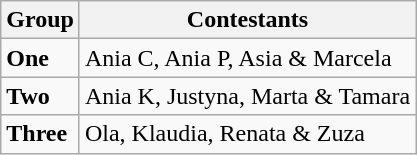<table class="wikitable">
<tr>
<th>Group</th>
<th>Contestants</th>
</tr>
<tr>
<td><strong>One</strong></td>
<td>Ania C, Ania P, Asia & Marcela</td>
</tr>
<tr>
<td><strong>Two</strong></td>
<td>Ania K, Justyna, Marta & Tamara</td>
</tr>
<tr>
<td><strong>Three</strong></td>
<td>Ola, Klaudia, Renata & Zuza</td>
</tr>
</table>
